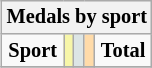<table class=wikitable style="font-size:85%;text-align:center;float:right;clear:right;margin-left:1em;">
<tr bgcolor=EFEFEF>
<th colspan=7>Medals by sport</th>
</tr>
<tr>
<td><strong>Sport</strong></td>
<td bgcolor=F7F6A8></td>
<td bgcolor=DCE5E5></td>
<td bgcolor=FFDBA9></td>
<td><strong>Total</strong></td>
</tr>
<tr>
</tr>
</table>
